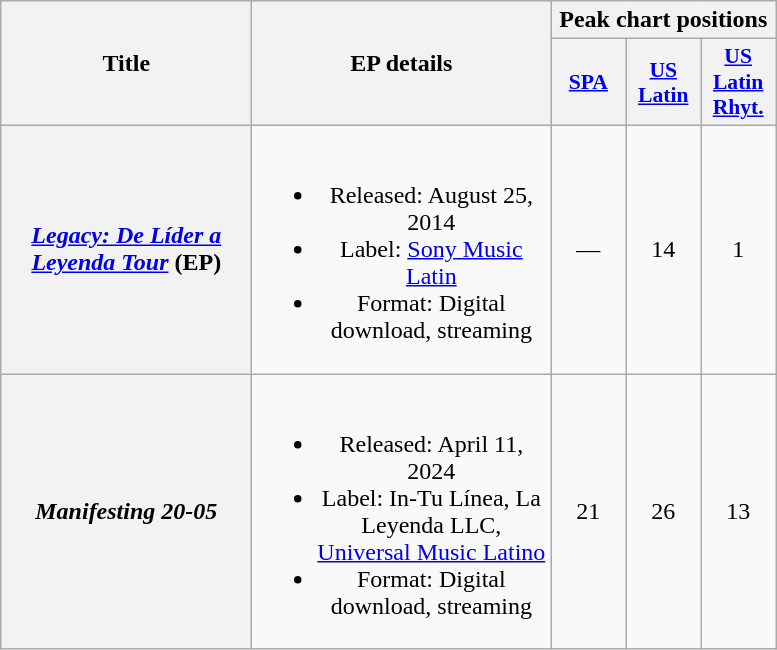<table class="wikitable plainrowheaders" style="text-align:center;" border="1">
<tr>
<th rowspan="2" scope="col" style="width:10em;">Title</th>
<th rowspan="2" scope="col" style="width:12em;">EP details</th>
<th colspan="3">Peak chart positions</th>
</tr>
<tr>
<th scope="col" style="width:3em;font-size:90%;"><a href='#'>SPA</a><br></th>
<th scope="col" style="width:3em;font-size:90%;"><a href='#'>US<br>Latin</a><br></th>
<th scope="col" style="width:3em;font-size:90%;"><a href='#'>US<br>Latin<br>Rhyt.</a><br></th>
</tr>
<tr>
<th scope="row"><em><a href='#'>Legacy: De Líder a Leyenda Tour</a></em> (EP)</th>
<td><br><ul><li>Released: August 25, 2014</li><li>Label: <a href='#'>Sony Music Latin</a></li><li>Format: Digital download, streaming</li></ul></td>
<td>—</td>
<td>14</td>
<td>1</td>
</tr>
<tr>
<th scope="row"><em>Manifesting 20-05</em><br></th>
<td><br><ul><li>Released: April 11, 2024</li><li>Label: In-Tu Línea, La Leyenda LLC, <a href='#'>Universal Music Latino</a></li><li>Format: Digital download, streaming</li></ul></td>
<td>21</td>
<td>26</td>
<td>13</td>
</tr>
</table>
